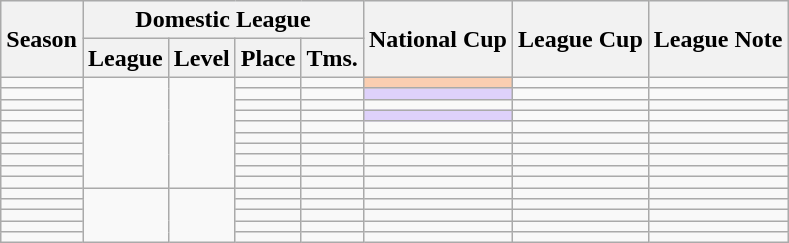<table class="wikitable">
<tr style="background:#f0f6fa;">
<th rowspan="2">Season</th>
<th colspan="4">Domestic League</th>
<th rowspan="2">National Cup</th>
<th rowspan="2">League Cup</th>
<th rowspan="2">League Note</th>
</tr>
<tr>
<th>League</th>
<th>Level</th>
<th>Place</th>
<th>Tms.</th>
</tr>
<tr>
<td></td>
<td rowspan="10"></td>
<td rowspan="10"></td>
<td></td>
<td></td>
<td style="background-color:#FBCEB1"></td>
<td></td>
<td></td>
</tr>
<tr>
<td></td>
<td></td>
<td></td>
<td style="background-color:#DED1FB"></td>
<td></td>
<td></td>
</tr>
<tr>
<td></td>
<td></td>
<td></td>
<td></td>
<td></td>
<td></td>
</tr>
<tr>
<td></td>
<td></td>
<td></td>
<td style="background-color:#DED1FB"></td>
<td></td>
<td></td>
</tr>
<tr>
<td></td>
<td></td>
<td></td>
<td></td>
<td></td>
<td></td>
</tr>
<tr>
<td></td>
<td></td>
<td></td>
<td></td>
<td></td>
<td></td>
</tr>
<tr>
<td></td>
<td></td>
<td></td>
<td></td>
<td></td>
<td></td>
</tr>
<tr>
<td></td>
<td></td>
<td></td>
<td></td>
<td></td>
<td></td>
</tr>
<tr>
<td></td>
<td></td>
<td></td>
<td></td>
<td></td>
<td></td>
</tr>
<tr>
<td></td>
<td></td>
<td></td>
<td></td>
<td></td>
<td></td>
</tr>
<tr>
<td></td>
<td rowspan="5"></td>
<td rowspan="5"></td>
<td></td>
<td></td>
<td></td>
<td></td>
<td></td>
</tr>
<tr>
<td></td>
<td></td>
<td></td>
<td></td>
<td></td>
<td></td>
</tr>
<tr>
<td></td>
<td></td>
<td></td>
<td></td>
<td></td>
<td></td>
</tr>
<tr>
<td></td>
<td></td>
<td></td>
<td></td>
<td></td>
<td></td>
</tr>
<tr>
<td></td>
<td></td>
<td></td>
<td></td>
<td></td>
<td></td>
</tr>
</table>
